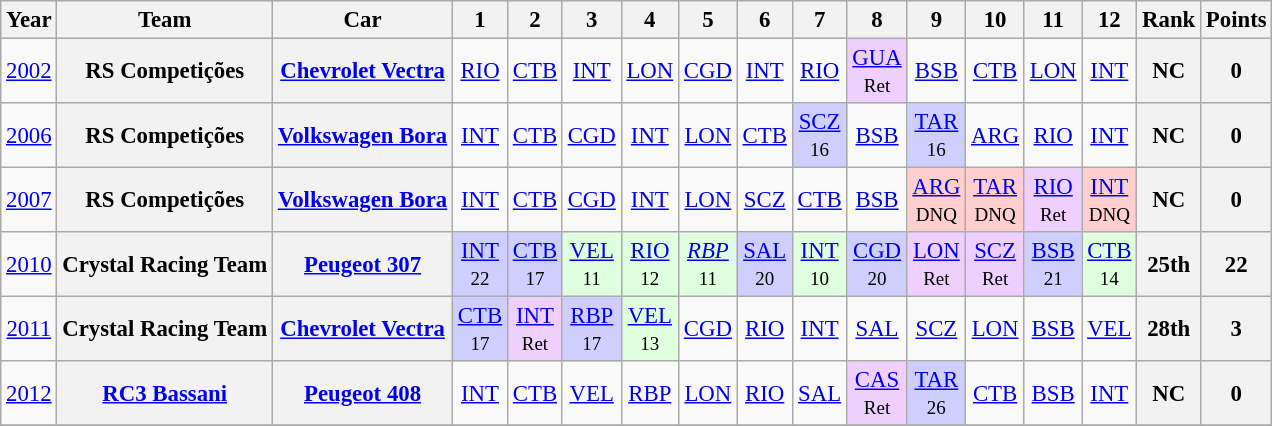<table class="wikitable" style="text-align:center; font-size:95%">
<tr>
<th>Year</th>
<th>Team</th>
<th>Car</th>
<th>1</th>
<th>2</th>
<th>3</th>
<th>4</th>
<th>5</th>
<th>6</th>
<th>7</th>
<th>8</th>
<th>9</th>
<th>10</th>
<th>11</th>
<th>12</th>
<th>Rank</th>
<th>Points</th>
</tr>
<tr>
<td><a href='#'>2002</a></td>
<th>RS Competições</th>
<th><a href='#'>Chevrolet Vectra</a></th>
<td><a href='#'>RIO</a><br><small></small></td>
<td><a href='#'>CTB</a><br><small></small></td>
<td><a href='#'>INT</a><br><small></small></td>
<td><a href='#'>LON</a><br><small></small></td>
<td><a href='#'>CGD</a><br><small></small></td>
<td><a href='#'>INT</a><br><small></small></td>
<td><a href='#'>RIO</a><br><small></small></td>
<td style="background:#efcfff;"><a href='#'>GUA</a><br><small>Ret</small></td>
<td><a href='#'>BSB</a><br><small></small></td>
<td><a href='#'>CTB</a><br><small></small></td>
<td><a href='#'>LON</a><br><small></small></td>
<td><a href='#'>INT</a><br><small></small></td>
<th>NC</th>
<th>0</th>
</tr>
<tr>
<td><a href='#'>2006</a></td>
<th>RS Competições</th>
<th><a href='#'>Volkswagen Bora</a></th>
<td><a href='#'>INT</a><br><small></small></td>
<td><a href='#'>CTB</a><br><small></small></td>
<td><a href='#'>CGD</a><br><small></small></td>
<td><a href='#'>INT</a><br><small></small></td>
<td><a href='#'>LON</a><br><small></small></td>
<td><a href='#'>CTB</a><br><small></small></td>
<td style="background:#cfcfff;"><a href='#'>SCZ</a><br><small>16</small></td>
<td><a href='#'>BSB</a><br><small></small></td>
<td style="background:#cfcfff;"><a href='#'>TAR</a><br><small>16</small></td>
<td><a href='#'>ARG</a><br><small></small></td>
<td><a href='#'>RIO</a><br><small></small></td>
<td><a href='#'>INT</a><br><small></small></td>
<th>NC</th>
<th>0</th>
</tr>
<tr>
<td><a href='#'>2007</a></td>
<th>RS Competições</th>
<th><a href='#'>Volkswagen Bora</a></th>
<td><a href='#'>INT</a><br><small></small></td>
<td><a href='#'>CTB</a><br><small></small></td>
<td><a href='#'>CGD</a><br><small></small></td>
<td><a href='#'>INT</a><br><small></small></td>
<td><a href='#'>LON</a><br><small></small></td>
<td><a href='#'>SCZ</a><br><small></small></td>
<td><a href='#'>CTB</a><br><small></small></td>
<td><a href='#'>BSB</a><br><small></small></td>
<td style="background:#ffcfcf;"><a href='#'>ARG</a><br><small>DNQ</small></td>
<td style="background:#ffcfcf;"><a href='#'>TAR</a><br><small>DNQ</small></td>
<td style="background:#efcfff;"><a href='#'>RIO</a><br><small>Ret</small></td>
<td style="background:#ffcfcf;"><a href='#'>INT</a><br><small>DNQ</small></td>
<th>NC</th>
<th>0</th>
</tr>
<tr>
<td><a href='#'>2010</a></td>
<th>Crystal Racing Team</th>
<th><a href='#'>Peugeot 307</a></th>
<td style="background:#cfcfff;"><a href='#'>INT</a><br><small>22</small></td>
<td style="background:#cfcfff;"><a href='#'>CTB</a><br><small>17</small></td>
<td style="background:#dfffdf;"><a href='#'>VEL</a><br><small>11</small></td>
<td style="background:#dfffdf;"><a href='#'>RIO</a><br><small>12</small></td>
<td style="background:#dfffdf;"><a href='#'><em>RBP</em></a><br><small>11</small></td>
<td style="background:#cfcfff;"><a href='#'>SAL</a><br><small>20</small></td>
<td style="background:#dfffdf;"><a href='#'>INT</a><br><small>10</small></td>
<td style="background:#cfcfff;"><a href='#'>CGD</a><br><small>20</small></td>
<td style="background:#efcfff;"><a href='#'>LON</a><br><small>Ret</small></td>
<td style="background:#efcfff;"><a href='#'>SCZ</a><br><small>Ret</small></td>
<td style="background:#cfcfff;"><a href='#'>BSB</a><br><small>21</small></td>
<td style="background:#dfffdf;"><a href='#'>CTB</a><br><small>14</small></td>
<th>25th</th>
<th>22</th>
</tr>
<tr>
<td><a href='#'>2011</a></td>
<th>Crystal Racing Team</th>
<th><a href='#'>Chevrolet Vectra</a></th>
<td style="background:#cfcfff;"><a href='#'>CTB</a><br><small>17</small></td>
<td style="background:#efcfff;"><a href='#'>INT</a><br><small>Ret</small></td>
<td style="background:#cfcfff;"><a href='#'>RBP</a><br><small>17</small></td>
<td style="background:#dfffdf;"><a href='#'>VEL</a><br><small>13</small></td>
<td><a href='#'>CGD</a><br><small></small></td>
<td><a href='#'>RIO</a><br><small></small></td>
<td><a href='#'>INT</a><br><small></small></td>
<td><a href='#'>SAL</a><br><small></small></td>
<td><a href='#'>SCZ</a><br><small></small></td>
<td><a href='#'>LON</a><br><small></small></td>
<td><a href='#'>BSB</a><br><small></small></td>
<td><a href='#'>VEL</a><br><small></small></td>
<th>28th</th>
<th>3</th>
</tr>
<tr>
<td><a href='#'>2012</a></td>
<th><a href='#'>RC3 Bassani</a></th>
<th><a href='#'>Peugeot 408</a></th>
<td><a href='#'>INT</a><br><small></small></td>
<td><a href='#'>CTB</a><br><small></small></td>
<td><a href='#'>VEL</a><br><small></small></td>
<td><a href='#'>RBP</a><br><small></small></td>
<td><a href='#'>LON</a><br><small></small></td>
<td><a href='#'>RIO</a><br><small></small></td>
<td><a href='#'>SAL</a><br><small></small></td>
<td style="background:#efcfff;"><a href='#'>CAS</a><br><small>Ret</small></td>
<td style="background:#cfcfff;"><a href='#'>TAR</a><br><small>26</small></td>
<td><a href='#'>CTB</a><br><small></small></td>
<td><a href='#'>BSB</a><br><small></small></td>
<td><a href='#'>INT</a><br><small></small></td>
<th>NC</th>
<th>0</th>
</tr>
<tr>
</tr>
</table>
